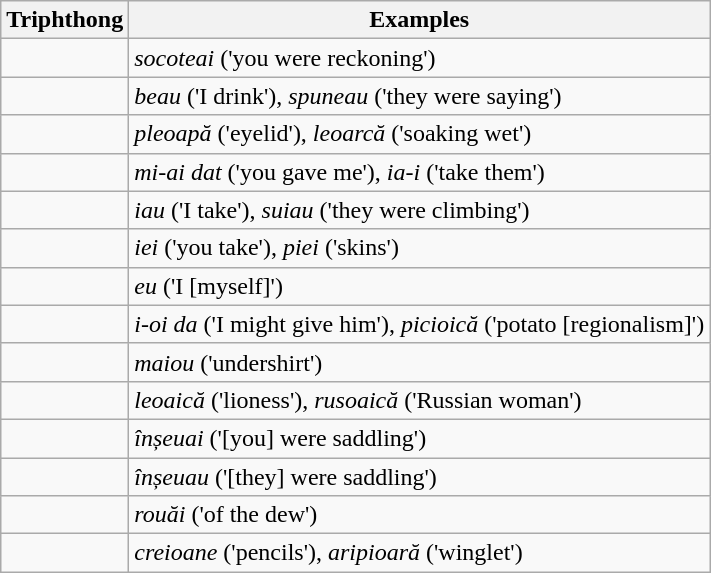<table class="wikitable">
<tr>
<th>Triphthong</th>
<th>Examples</th>
</tr>
<tr>
<td></td>
<td><em>socoteai</em>  ('you were reckoning')</td>
</tr>
<tr>
<td></td>
<td><em>beau</em>  ('I drink'), <em>spuneau</em>  ('they were saying')</td>
</tr>
<tr>
<td></td>
<td><em>pleoapă</em>  ('eyelid'), <em>leoarcă</em>  ('soaking wet')</td>
</tr>
<tr>
<td></td>
<td><em>mi-ai dat</em>  ('you gave me'), <em>ia-i</em>  ('take them')</td>
</tr>
<tr>
<td></td>
<td><em>iau</em>  ('I take'), <em>suiau</em>  ('they were climbing')</td>
</tr>
<tr>
<td></td>
<td><em>iei</em>  ('you take'), <em>piei</em>  ('skins')</td>
</tr>
<tr>
<td></td>
<td><em>eu</em>  ('I [myself]')</td>
</tr>
<tr>
<td></td>
<td><em>i-oi da</em>  ('I might give him'), <em>picioică</em>  ('potato [regionalism]')</td>
</tr>
<tr>
<td></td>
<td><em>maiou</em>  ('undershirt')</td>
</tr>
<tr>
<td></td>
<td><em>leoaică</em>  ('lioness'), <em>rusoaică</em>  ('Russian woman')</td>
</tr>
<tr>
<td></td>
<td><em>înșeuai</em>  ('[you] were saddling')</td>
</tr>
<tr>
<td></td>
<td><em>înșeuau</em>  ('[they] were saddling')</td>
</tr>
<tr>
<td></td>
<td><em>rouăi</em>  ('of the dew')</td>
</tr>
<tr>
<td></td>
<td><em>creioane</em>  ('pencils'), <em>aripioară</em>  ('winglet')</td>
</tr>
</table>
